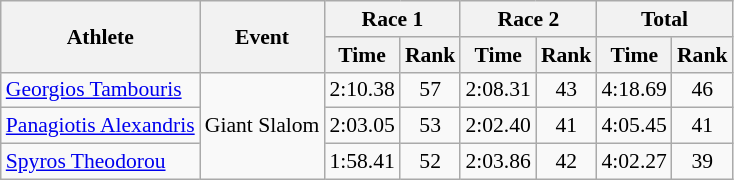<table class="wikitable" style="font-size:90%">
<tr>
<th rowspan="2">Athlete</th>
<th rowspan="2">Event</th>
<th colspan="2">Race 1</th>
<th colspan="2">Race 2</th>
<th colspan="2">Total</th>
</tr>
<tr>
<th>Time</th>
<th>Rank</th>
<th>Time</th>
<th>Rank</th>
<th>Time</th>
<th>Rank</th>
</tr>
<tr>
<td><a href='#'>Georgios Tambouris</a></td>
<td rowspan="3">Giant Slalom</td>
<td align="center">2:10.38</td>
<td align="center">57</td>
<td align="center">2:08.31</td>
<td align="center">43</td>
<td align="center">4:18.69</td>
<td align="center">46</td>
</tr>
<tr>
<td><a href='#'>Panagiotis Alexandris</a></td>
<td align="center">2:03.05</td>
<td align="center">53</td>
<td align="center">2:02.40</td>
<td align="center">41</td>
<td align="center">4:05.45</td>
<td align="center">41</td>
</tr>
<tr>
<td><a href='#'>Spyros Theodorou</a></td>
<td align="center">1:58.41</td>
<td align="center">52</td>
<td align="center">2:03.86</td>
<td align="center">42</td>
<td align="center">4:02.27</td>
<td align="center">39</td>
</tr>
</table>
